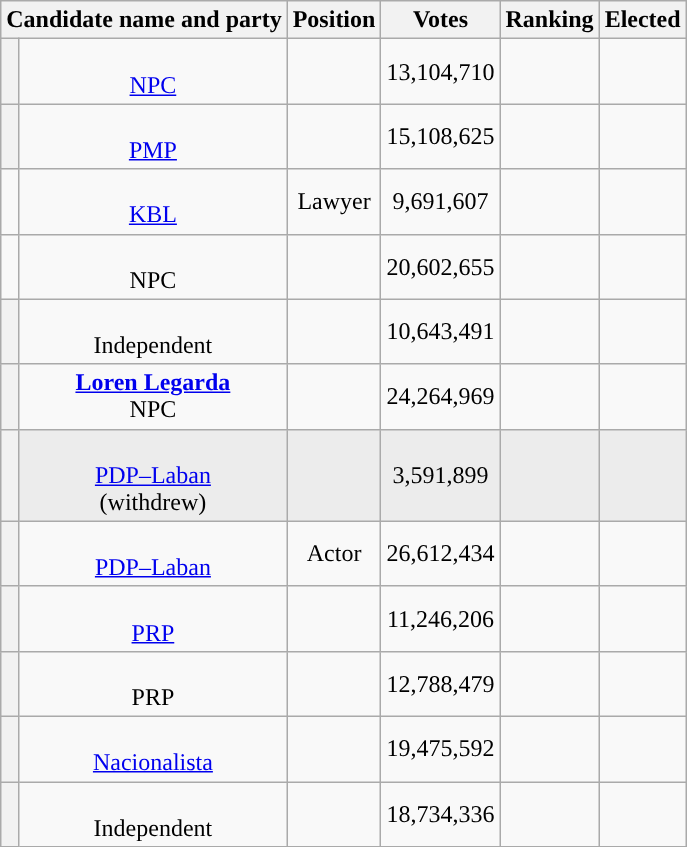<table class="wikitable sortable" style="text-align:center;font-size:100%;">
<tr>
<th colspan="2">Candidate name and party</th>
<th>Position</th>
<th>Votes</th>
<th>Ranking</th>
<th>Elected</th>
</tr>
<tr>
<th style="background:"></th>
<td><strong></strong><br><a href='#'>NPC</a></td>
<td></td>
<td>13,104,710</td>
<td></td>
<td></td>
</tr>
<tr>
<th style="background:"></th>
<td><strong></strong><br><a href='#'>PMP</a></td>
<td></td>
<td>15,108,625</td>
<td></td>
<td></td>
</tr>
<tr>
<td style="background:"></td>
<td><strong></strong><br><a href='#'>KBL</a></td>
<td>Lawyer</td>
<td>9,691,607</td>
<td></td>
<td></td>
</tr>
<tr>
<td style="background:"></td>
<td><strong></strong><br>NPC</td>
<td></td>
<td>20,602,655</td>
<td></td>
<td></td>
</tr>
<tr>
<th></th>
<td><strong></strong><br>Independent</td>
<td></td>
<td>10,643,491</td>
<td></td>
<td></td>
</tr>
<tr>
<th style="background:"></th>
<td><strong><a href='#'>Loren Legarda</a></strong><br>NPC</td>
<td></td>
<td>24,264,969</td>
<td></td>
<td></td>
</tr>
<tr style="background:#ececec;">
<th style="background:"></th>
<td><strong></strong><br><a href='#'>PDP–Laban</a><br>(withdrew)</td>
<td></td>
<td>3,591,899 </td>
<td></td>
<td></td>
</tr>
<tr>
<th style="background:"></th>
<td><strong></strong><br><a href='#'>PDP–Laban</a></td>
<td>Actor</td>
<td>26,612,434</td>
<td></td>
<td></td>
</tr>
<tr>
<th style="background:"></th>
<td><strong></strong><br><a href='#'>PRP</a></td>
<td></td>
<td>11,246,206</td>
<td></td>
<td></td>
</tr>
<tr>
<th style="background:"></th>
<td><strong></strong><br>PRP</td>
<td></td>
<td>12,788,479</td>
<td></td>
<td></td>
</tr>
<tr>
<th style="background:"></th>
<td><strong></strong><br><a href='#'>Nacionalista</a></td>
<td></td>
<td>19,475,592</td>
<td></td>
<td></td>
</tr>
<tr>
<th></th>
<td><strong></strong><br>Independent</td>
<td></td>
<td>18,734,336</td>
<td></td>
<td></td>
</tr>
</table>
